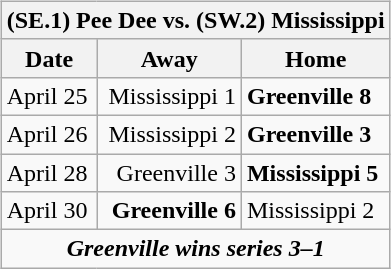<table cellspacing="10">
<tr>
<td valign="top"><br><table class="wikitable">
<tr>
<th bgcolor="#DDDDDD" colspan="4">(SE.1) Pee Dee vs. (SW.2) Mississippi</th>
</tr>
<tr>
<th>Date</th>
<th>Away</th>
<th>Home</th>
</tr>
<tr>
<td>April 25</td>
<td align="right">Mississippi 1</td>
<td><strong>Greenville 8</strong></td>
</tr>
<tr>
<td>April 26</td>
<td align="right">Mississippi 2</td>
<td><strong>Greenville 3</strong></td>
</tr>
<tr>
<td>April 28</td>
<td align="right">Greenville 3</td>
<td><strong>Mississippi 5</strong></td>
</tr>
<tr>
<td>April 30</td>
<td align="right"><strong>Greenville 6</strong></td>
<td>Mississippi 2</td>
</tr>
<tr align="center">
<td colspan="4"><strong><em>Greenville wins series 3–1</em></strong></td>
</tr>
</table>
</td>
</tr>
</table>
